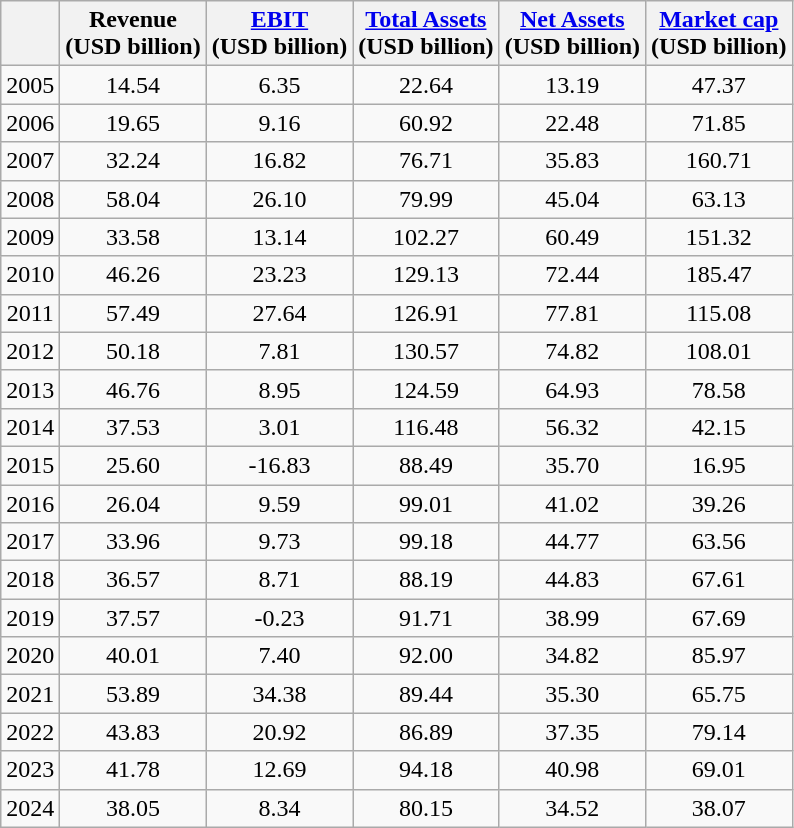<table class="wikitable" style="text-align:center">
<tr>
<th></th>
<th>Revenue<br>(USD billion)</th>
<th><a href='#'>EBIT</a><br>(USD billion)</th>
<th><a href='#'>Total Assets</a><br>(USD billion)</th>
<th><a href='#'>Net Assets</a><br>(USD billion)</th>
<th><a href='#'>Market cap</a><br>(USD billion)</th>
</tr>
<tr>
<td>2005</td>
<td>14.54</td>
<td>6.35</td>
<td>22.64</td>
<td>13.19</td>
<td>47.37</td>
</tr>
<tr>
<td>2006</td>
<td>19.65</td>
<td>9.16</td>
<td>60.92</td>
<td>22.48</td>
<td>71.85</td>
</tr>
<tr>
<td>2007</td>
<td>32.24</td>
<td>16.82</td>
<td>76.71</td>
<td>35.83</td>
<td>160.71</td>
</tr>
<tr>
<td>2008</td>
<td>58.04</td>
<td>26.10</td>
<td>79.99</td>
<td>45.04</td>
<td>63.13</td>
</tr>
<tr>
<td>2009</td>
<td>33.58</td>
<td>13.14</td>
<td>102.27</td>
<td>60.49</td>
<td>151.32</td>
</tr>
<tr>
<td>2010</td>
<td>46.26</td>
<td>23.23</td>
<td>129.13</td>
<td>72.44</td>
<td>185.47</td>
</tr>
<tr>
<td>2011</td>
<td>57.49</td>
<td>27.64</td>
<td>126.91</td>
<td>77.81</td>
<td>115.08</td>
</tr>
<tr>
<td>2012</td>
<td>50.18</td>
<td>7.81</td>
<td>130.57</td>
<td>74.82</td>
<td>108.01</td>
</tr>
<tr>
<td>2013</td>
<td>46.76</td>
<td>8.95</td>
<td>124.59</td>
<td>64.93</td>
<td>78.58</td>
</tr>
<tr>
<td>2014</td>
<td>37.53</td>
<td>3.01</td>
<td>116.48</td>
<td>56.32</td>
<td>42.15</td>
</tr>
<tr>
<td>2015</td>
<td>25.60</td>
<td>-16.83</td>
<td>88.49</td>
<td>35.70</td>
<td>16.95</td>
</tr>
<tr>
<td>2016</td>
<td>26.04</td>
<td>9.59</td>
<td>99.01</td>
<td>41.02</td>
<td>39.26</td>
</tr>
<tr>
<td>2017</td>
<td>33.96</td>
<td>9.73</td>
<td>99.18</td>
<td>44.77</td>
<td>63.56</td>
</tr>
<tr>
<td>2018</td>
<td>36.57</td>
<td>8.71</td>
<td>88.19</td>
<td>44.83</td>
<td>67.61</td>
</tr>
<tr>
<td>2019</td>
<td>37.57</td>
<td>-0.23</td>
<td>91.71</td>
<td>38.99</td>
<td>67.69</td>
</tr>
<tr>
<td>2020</td>
<td>40.01</td>
<td>7.40</td>
<td>92.00</td>
<td>34.82</td>
<td>85.97</td>
</tr>
<tr>
<td>2021</td>
<td>53.89</td>
<td>34.38</td>
<td>89.44</td>
<td>35.30</td>
<td>65.75</td>
</tr>
<tr>
<td>2022</td>
<td>43.83</td>
<td>20.92</td>
<td>86.89</td>
<td>37.35</td>
<td>79.14</td>
</tr>
<tr>
<td>2023</td>
<td>41.78</td>
<td>12.69</td>
<td>94.18</td>
<td>40.98</td>
<td>69.01</td>
</tr>
<tr>
<td>2024</td>
<td>38.05</td>
<td>8.34</td>
<td>80.15</td>
<td>34.52</td>
<td>38.07</td>
</tr>
</table>
